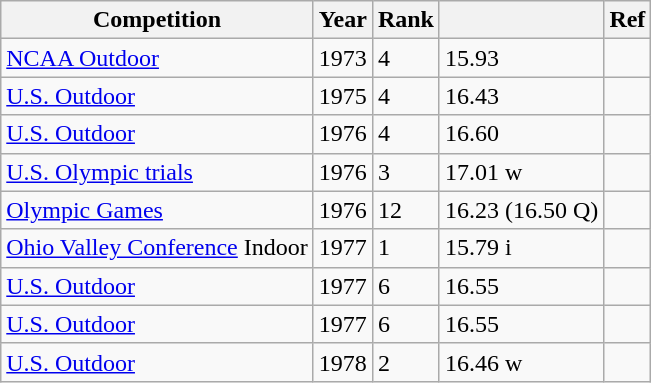<table class="wikitable floatright">
<tr>
<th>Competition</th>
<th>Year</th>
<th>Rank</th>
<th></th>
<th>Ref</th>
</tr>
<tr>
<td><a href='#'>NCAA Outdoor</a></td>
<td>1973</td>
<td>4</td>
<td>15.93</td>
<td></td>
</tr>
<tr>
<td><a href='#'>U.S. Outdoor</a></td>
<td>1975</td>
<td>4</td>
<td>16.43</td>
<td></td>
</tr>
<tr>
<td><a href='#'>U.S. Outdoor</a></td>
<td>1976</td>
<td>4</td>
<td>16.60</td>
<td></td>
</tr>
<tr>
<td><a href='#'>U.S. Olympic trials</a></td>
<td>1976</td>
<td>3</td>
<td>17.01 w</td>
<td></td>
</tr>
<tr>
<td><a href='#'>Olympic Games</a></td>
<td>1976</td>
<td>12</td>
<td>16.23 (16.50 Q)</td>
<td></td>
</tr>
<tr>
<td><a href='#'>Ohio Valley Conference</a> Indoor</td>
<td>1977</td>
<td>1</td>
<td>15.79 i</td>
<td></td>
</tr>
<tr>
<td><a href='#'>U.S. Outdoor</a></td>
<td>1977</td>
<td>6</td>
<td>16.55</td>
<td></td>
</tr>
<tr>
<td><a href='#'>U.S. Outdoor</a></td>
<td>1977</td>
<td>6</td>
<td>16.55</td>
<td></td>
</tr>
<tr>
<td><a href='#'>U.S. Outdoor</a></td>
<td>1978</td>
<td>2</td>
<td>16.46 w</td>
<td></td>
</tr>
</table>
